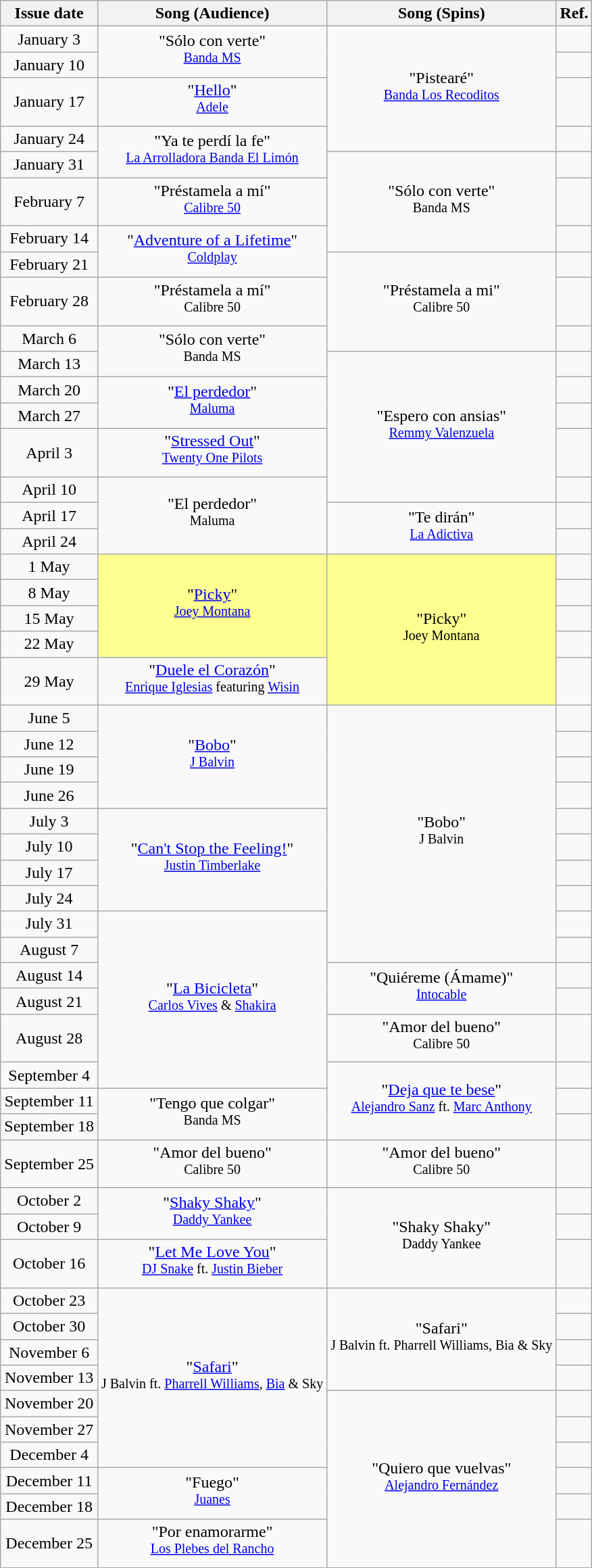<table class="wikitable" style="text-align: center;">
<tr>
<th>Issue date</th>
<th>Song (Audience)</th>
<th>Song (Spins)</th>
<th>Ref.</th>
</tr>
<tr>
<td>January 3</td>
<td rowspan="2">"Sólo con verte"<br><sup><a href='#'>Banda MS</a></sup></td>
<td rowspan="4">"Pistearé"<br><sup><a href='#'>Banda Los Recoditos</a></sup></td>
<td></td>
</tr>
<tr>
<td>January 10</td>
<td></td>
</tr>
<tr>
<td>January 17</td>
<td>"<a href='#'>Hello</a>"<br><sup><a href='#'>Adele</a></sup></td>
<td></td>
</tr>
<tr>
<td>January 24</td>
<td rowspan="2">"Ya te perdí la fe"<br><sup><a href='#'>La Arrolladora Banda El Limón</a></sup></td>
<td></td>
</tr>
<tr>
<td>January 31</td>
<td rowspan="3">"Sólo con verte"<br><sup>Banda MS</sup></td>
<td></td>
</tr>
<tr>
<td>February 7</td>
<td>"Préstamela a mí"<br><sup><a href='#'>Calibre 50</a></sup></td>
<td></td>
</tr>
<tr>
<td>February 14</td>
<td rowspan="2">"<a href='#'>Adventure of a Lifetime</a>"<br><sup><a href='#'>Coldplay</a></sup></td>
<td></td>
</tr>
<tr>
<td>February 21</td>
<td rowspan="3">"Préstamela a mi"<br><sup>Calibre 50</sup></td>
<td></td>
</tr>
<tr>
<td>February 28</td>
<td>"Préstamela a mí"<br><sup>Calibre 50</sup></td>
<td></td>
</tr>
<tr>
<td>March 6</td>
<td rowspan="2">"Sólo con verte"<br><sup>Banda MS</sup></td>
<td></td>
</tr>
<tr>
<td>March 13</td>
<td rowspan="5">"Espero con ansias"<br><sup><a href='#'>Remmy Valenzuela</a></sup></td>
<td></td>
</tr>
<tr>
<td>March 20</td>
<td rowspan="2">"<a href='#'>El perdedor</a>"<br><sup><a href='#'>Maluma</a></sup></td>
<td></td>
</tr>
<tr>
<td>March 27</td>
<td></td>
</tr>
<tr>
<td>April 3</td>
<td>"<a href='#'>Stressed Out</a>"<br><sup><a href='#'>Twenty One Pilots</a></sup></td>
<td></td>
</tr>
<tr>
<td>April 10</td>
<td rowspan="3">"El perdedor"<br><sup>Maluma</sup></td>
<td></td>
</tr>
<tr>
<td>April 17</td>
<td rowspan="2">"Te dirán"<br><sup><a href='#'>La Adictiva</a></sup></td>
<td></td>
</tr>
<tr>
<td>April 24</td>
<td></td>
</tr>
<tr>
<td>1 May</td>
<td bgcolor=#FFFF90 rowspan="4">"<a href='#'>Picky</a>"<br><sup><a href='#'>Joey Montana</a></sup></td>
<td bgcolor=#FFFF90 rowspan="5">"Picky"<br><sup>Joey Montana</sup></td>
<td></td>
</tr>
<tr>
<td>8 May</td>
<td></td>
</tr>
<tr>
<td>15 May</td>
<td></td>
</tr>
<tr>
<td>22 May</td>
<td></td>
</tr>
<tr>
<td>29 May</td>
<td>"<a href='#'>Duele el Corazón</a>"<br><sup><a href='#'>Enrique Iglesias</a> featuring <a href='#'>Wisin</a></sup></td>
<td></td>
</tr>
<tr>
<td>June 5</td>
<td rowspan="4">"<a href='#'>Bobo</a>"<br><sup><a href='#'>J Balvin</a></sup></td>
<td rowspan="10">"Bobo"<br><sup>J Balvin</sup></td>
<td></td>
</tr>
<tr>
<td>June 12</td>
<td></td>
</tr>
<tr>
<td>June 19</td>
<td></td>
</tr>
<tr>
<td>June 26</td>
<td></td>
</tr>
<tr>
<td>July 3</td>
<td rowspan="4">"<a href='#'>Can't Stop the Feeling!</a>"<br><sup><a href='#'>Justin Timberlake</a></sup></td>
<td></td>
</tr>
<tr>
<td>July 10</td>
<td></td>
</tr>
<tr>
<td>July 17</td>
<td></td>
</tr>
<tr>
<td>July 24</td>
<td></td>
</tr>
<tr>
<td>July 31</td>
<td rowspan="6">"<a href='#'>La Bicicleta</a>"<br><sup><a href='#'>Carlos Vives</a> & <a href='#'>Shakira</a></sup></td>
<td></td>
</tr>
<tr>
<td>August 7</td>
<td></td>
</tr>
<tr>
<td>August 14</td>
<td rowspan="2">"Quiéreme (Ámame)"<br><sup><a href='#'>Intocable</a></sup></td>
<td></td>
</tr>
<tr>
<td>August 21</td>
<td></td>
</tr>
<tr>
<td>August 28</td>
<td rowspan="1">"Amor del bueno"<br><sup>Calibre 50</sup></td>
<td></td>
</tr>
<tr>
<td>September 4</td>
<td rowspan="3">"<a href='#'>Deja que te bese</a>"<br><sup><a href='#'>Alejandro Sanz</a> ft. <a href='#'>Marc Anthony</a></sup></td>
<td></td>
</tr>
<tr>
<td>September 11</td>
<td rowspan="2">"Tengo que colgar"<br><sup>Banda MS</sup></td>
<td></td>
</tr>
<tr>
<td>September 18</td>
<td></td>
</tr>
<tr>
<td>September 25</td>
<td>"Amor del bueno"<br><sup>Calibre 50</sup></td>
<td rowspan="1">"Amor del bueno"<br><sup>Calibre 50</sup></td>
<td></td>
</tr>
<tr>
<td>October 2</td>
<td rowspan="2">"<a href='#'>Shaky Shaky</a>"<br><sup><a href='#'>Daddy Yankee</a></sup></td>
<td rowspan="3">"Shaky Shaky"<br><sup>Daddy Yankee</sup></td>
<td></td>
</tr>
<tr>
<td>October 9</td>
<td></td>
</tr>
<tr>
<td>October 16</td>
<td>"<a href='#'>Let Me Love You</a>"<br><sup><a href='#'>DJ Snake</a> ft. <a href='#'>Justin Bieber</a></sup></td>
<td></td>
</tr>
<tr>
<td>October 23</td>
<td rowspan="7">"<a href='#'>Safari</a>"<br><sup>J Balvin ft. <a href='#'>Pharrell Williams</a>, <a href='#'>Bia</a> & Sky</sup></td>
<td rowspan="4">"Safari"<br><sup>J Balvin ft. Pharrell Williams, Bia & Sky</sup></td>
<td></td>
</tr>
<tr>
<td>October 30</td>
<td></td>
</tr>
<tr>
<td>November 6</td>
<td></td>
</tr>
<tr>
<td>November 13</td>
<td></td>
</tr>
<tr>
<td>November 20</td>
<td rowspan="6">"Quiero que vuelvas"<br><sup><a href='#'>Alejandro Fernández</a></sup></td>
<td></td>
</tr>
<tr>
<td>November 27</td>
<td></td>
</tr>
<tr>
<td>December 4</td>
<td></td>
</tr>
<tr>
<td>December 11</td>
<td rowspan="2">"Fuego"<br><sup><a href='#'>Juanes</a></sup></td>
<td></td>
</tr>
<tr>
<td>December 18</td>
<td></td>
</tr>
<tr>
<td>December 25</td>
<td>"Por enamorarme"<br><sup><a href='#'>Los Plebes del Rancho</a></sup></td>
<td></td>
</tr>
<tr>
</tr>
</table>
